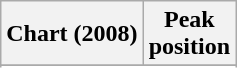<table class="wikitable sortable plainrowheaders">
<tr>
<th>Chart (2008)</th>
<th>Peak<br>position</th>
</tr>
<tr>
</tr>
<tr>
</tr>
<tr>
</tr>
<tr>
</tr>
<tr>
</tr>
<tr>
</tr>
</table>
